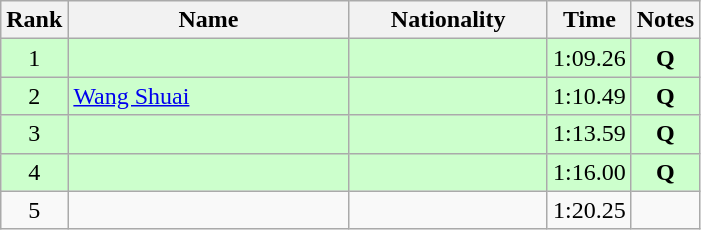<table class="wikitable sortable" style="text-align:center">
<tr>
<th>Rank</th>
<th style="width:180px">Name</th>
<th style="width:125px">Nationality</th>
<th>Time</th>
<th>Notes</th>
</tr>
<tr style="background:#cfc;">
<td>1</td>
<td style="text-align:left;"></td>
<td style="text-align:left;"></td>
<td>1:09.26</td>
<td><strong>Q</strong></td>
</tr>
<tr style="background:#cfc;">
<td>2</td>
<td style="text-align:left;"><a href='#'>Wang Shuai</a></td>
<td style="text-align:left;"></td>
<td>1:10.49</td>
<td><strong>Q</strong></td>
</tr>
<tr style="background:#cfc;">
<td>3</td>
<td style="text-align:left;"></td>
<td style="text-align:left;"></td>
<td>1:13.59</td>
<td><strong>Q</strong></td>
</tr>
<tr style="background:#cfc;">
<td>4</td>
<td style="text-align:left;"></td>
<td style="text-align:left;"></td>
<td>1:16.00</td>
<td><strong>Q</strong></td>
</tr>
<tr>
<td>5</td>
<td style="text-align:left;"></td>
<td style="text-align:left;"></td>
<td>1:20.25</td>
<td></td>
</tr>
</table>
